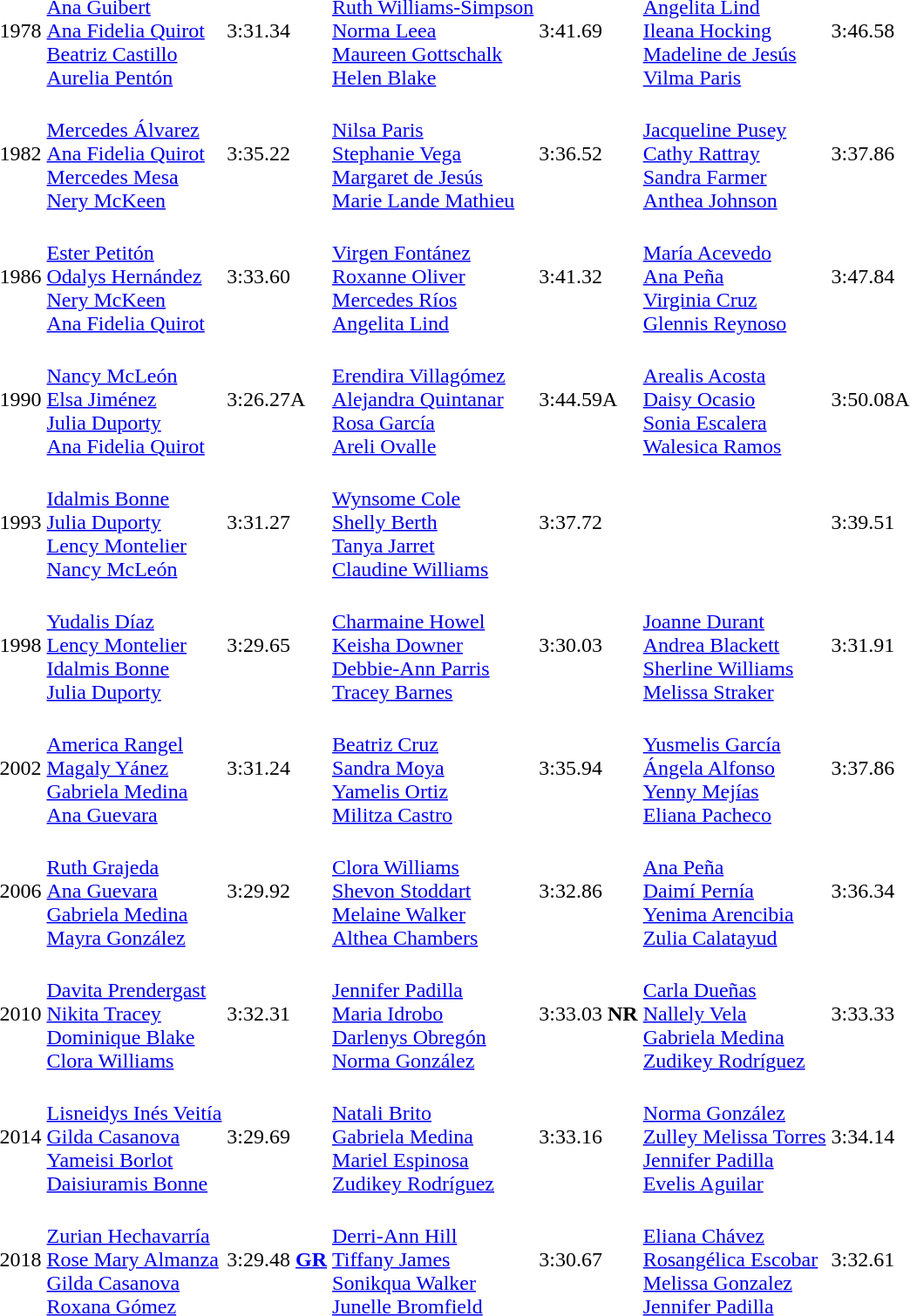<table>
<tr>
<td>1978</td>
<td><br><a href='#'>Ana Guibert</a><br><a href='#'>Ana Fidelia Quirot</a><br><a href='#'>Beatriz Castillo</a><br><a href='#'>Aurelia Pentón</a></td>
<td>3:31.34</td>
<td><br><a href='#'>Ruth Williams-Simpson</a><br><a href='#'>Norma Leea</a><br><a href='#'>Maureen Gottschalk</a><br><a href='#'>Helen Blake</a></td>
<td>3:41.69</td>
<td><br><a href='#'>Angelita Lind</a><br><a href='#'>Ileana Hocking</a><br><a href='#'>Madeline de Jesús</a><br><a href='#'>Vilma Paris</a></td>
<td>3:46.58</td>
</tr>
<tr>
<td>1982</td>
<td><br><a href='#'>Mercedes Álvarez</a><br><a href='#'>Ana Fidelia Quirot</a><br><a href='#'>Mercedes Mesa</a><br><a href='#'>Nery McKeen</a></td>
<td>3:35.22</td>
<td><br><a href='#'>Nilsa Paris</a><br><a href='#'>Stephanie Vega</a><br><a href='#'>Margaret de Jesús</a><br><a href='#'>Marie Lande Mathieu</a></td>
<td>3:36.52</td>
<td><br><a href='#'>Jacqueline Pusey</a><br><a href='#'>Cathy Rattray</a><br><a href='#'>Sandra Farmer</a><br><a href='#'>Anthea Johnson</a></td>
<td>3:37.86</td>
</tr>
<tr>
<td>1986</td>
<td><br><a href='#'>Ester Petitón</a><br><a href='#'>Odalys Hernández</a><br><a href='#'>Nery McKeen</a><br><a href='#'>Ana Fidelia Quirot</a></td>
<td>3:33.60</td>
<td><br><a href='#'>Virgen Fontánez</a><br><a href='#'>Roxanne Oliver</a><br><a href='#'>Mercedes Ríos</a><br><a href='#'>Angelita Lind</a></td>
<td>3:41.32</td>
<td><br><a href='#'>María Acevedo</a><br><a href='#'>Ana Peña</a><br><a href='#'>Virginia Cruz</a><br><a href='#'>Glennis Reynoso</a></td>
<td>3:47.84</td>
</tr>
<tr>
<td>1990</td>
<td><br><a href='#'>Nancy McLeón</a><br><a href='#'>Elsa Jiménez</a><br><a href='#'>Julia Duporty</a><br><a href='#'>Ana Fidelia Quirot</a></td>
<td>3:26.27A</td>
<td><br><a href='#'>Erendira Villagómez</a><br><a href='#'>Alejandra Quintanar</a><br><a href='#'>Rosa García</a><br><a href='#'>Areli Ovalle</a></td>
<td>3:44.59A</td>
<td><br><a href='#'>Arealis Acosta</a><br><a href='#'>Daisy Ocasio</a><br><a href='#'>Sonia Escalera</a><br><a href='#'>Walesica Ramos</a></td>
<td>3:50.08A</td>
</tr>
<tr>
<td>1993</td>
<td><br><a href='#'>Idalmis Bonne</a><br><a href='#'>Julia Duporty</a><br><a href='#'>Lency Montelier</a><br><a href='#'>Nancy McLeón</a></td>
<td>3:31.27</td>
<td><br><a href='#'>Wynsome Cole</a><br><a href='#'>Shelly Berth</a><br><a href='#'>Tanya Jarret</a><br><a href='#'>Claudine Williams</a></td>
<td>3:37.72</td>
<td></td>
<td>3:39.51</td>
</tr>
<tr>
<td>1998</td>
<td><br><a href='#'>Yudalis Díaz</a><br><a href='#'>Lency Montelier</a><br><a href='#'>Idalmis Bonne</a><br><a href='#'>Julia Duporty</a></td>
<td>3:29.65</td>
<td><br><a href='#'>Charmaine Howel</a><br><a href='#'>Keisha Downer</a><br><a href='#'>Debbie-Ann Parris</a><br><a href='#'>Tracey Barnes</a></td>
<td>3:30.03</td>
<td><br><a href='#'>Joanne Durant</a><br><a href='#'>Andrea Blackett</a><br><a href='#'>Sherline Williams</a><br><a href='#'>Melissa Straker</a></td>
<td>3:31.91</td>
</tr>
<tr>
<td>2002</td>
<td><br><a href='#'>America Rangel</a><br><a href='#'>Magaly Yánez</a><br><a href='#'>Gabriela Medina</a><br><a href='#'>Ana Guevara</a></td>
<td>3:31.24</td>
<td><br><a href='#'>Beatriz Cruz</a><br><a href='#'>Sandra Moya</a><br><a href='#'>Yamelis Ortiz</a><br><a href='#'>Militza Castro</a></td>
<td>3:35.94</td>
<td><br><a href='#'>Yusmelis García</a><br><a href='#'>Ángela Alfonso</a><br><a href='#'>Yenny Mejías</a><br><a href='#'>Eliana Pacheco</a></td>
<td>3:37.86</td>
</tr>
<tr>
<td>2006</td>
<td><br><a href='#'>Ruth Grajeda</a><br><a href='#'>Ana Guevara</a><br><a href='#'>Gabriela Medina</a><br><a href='#'>Mayra González</a></td>
<td>3:29.92</td>
<td><br><a href='#'>Clora Williams</a><br><a href='#'>Shevon Stoddart</a><br><a href='#'>Melaine Walker</a><br><a href='#'>Althea Chambers</a></td>
<td>3:32.86</td>
<td><br><a href='#'>Ana Peña</a><br><a href='#'>Daimí Pernía</a><br><a href='#'>Yenima Arencibia</a><br><a href='#'>Zulia Calatayud</a></td>
<td>3:36.34</td>
</tr>
<tr>
<td>2010</td>
<td><br><a href='#'>Davita Prendergast</a><br><a href='#'>Nikita Tracey</a><br><a href='#'>Dominique Blake</a><br><a href='#'>Clora Williams</a></td>
<td>3:32.31</td>
<td><br><a href='#'>Jennifer Padilla</a><br><a href='#'>Maria Idrobo</a><br><a href='#'>Darlenys Obregón</a><br><a href='#'>Norma González</a></td>
<td>3:33.03 <strong>NR</strong></td>
<td><br><a href='#'>Carla Dueñas</a><br><a href='#'>Nallely Vela</a><br><a href='#'>Gabriela Medina</a><br><a href='#'>Zudikey Rodríguez</a></td>
<td>3:33.33</td>
</tr>
<tr>
<td>2014</td>
<td><br><a href='#'>Lisneidys Inés Veitía</a><br><a href='#'>Gilda Casanova</a><br><a href='#'>Yameisi Borlot</a><br><a href='#'>Daisiuramis Bonne</a></td>
<td>3:29.69</td>
<td><br><a href='#'>Natali Brito</a><br><a href='#'>Gabriela Medina</a><br><a href='#'>Mariel Espinosa</a><br><a href='#'>Zudikey Rodríguez</a></td>
<td>3:33.16</td>
<td><br><a href='#'>Norma González</a><br><a href='#'>Zulley Melissa Torres</a><br><a href='#'>Jennifer Padilla</a><br><a href='#'>Evelis Aguilar</a></td>
<td>3:34.14</td>
</tr>
<tr>
<td>2018</td>
<td><br><a href='#'>Zurian Hechavarría</a><br><a href='#'>Rose Mary Almanza</a><br><a href='#'>Gilda Casanova</a><br><a href='#'>Roxana Gómez</a></td>
<td>3:29.48 <strong><a href='#'>GR</a></strong></td>
<td><br><a href='#'>Derri-Ann Hill</a><br><a href='#'>Tiffany James</a><br><a href='#'>Sonikqua Walker</a><br><a href='#'>Junelle Bromfield</a></td>
<td>3:30.67</td>
<td><br><a href='#'>Eliana Chávez</a><br><a href='#'>Rosangélica Escobar</a><br><a href='#'>Melissa Gonzalez</a><br><a href='#'>Jennifer Padilla</a></td>
<td>3:32.61</td>
</tr>
</table>
